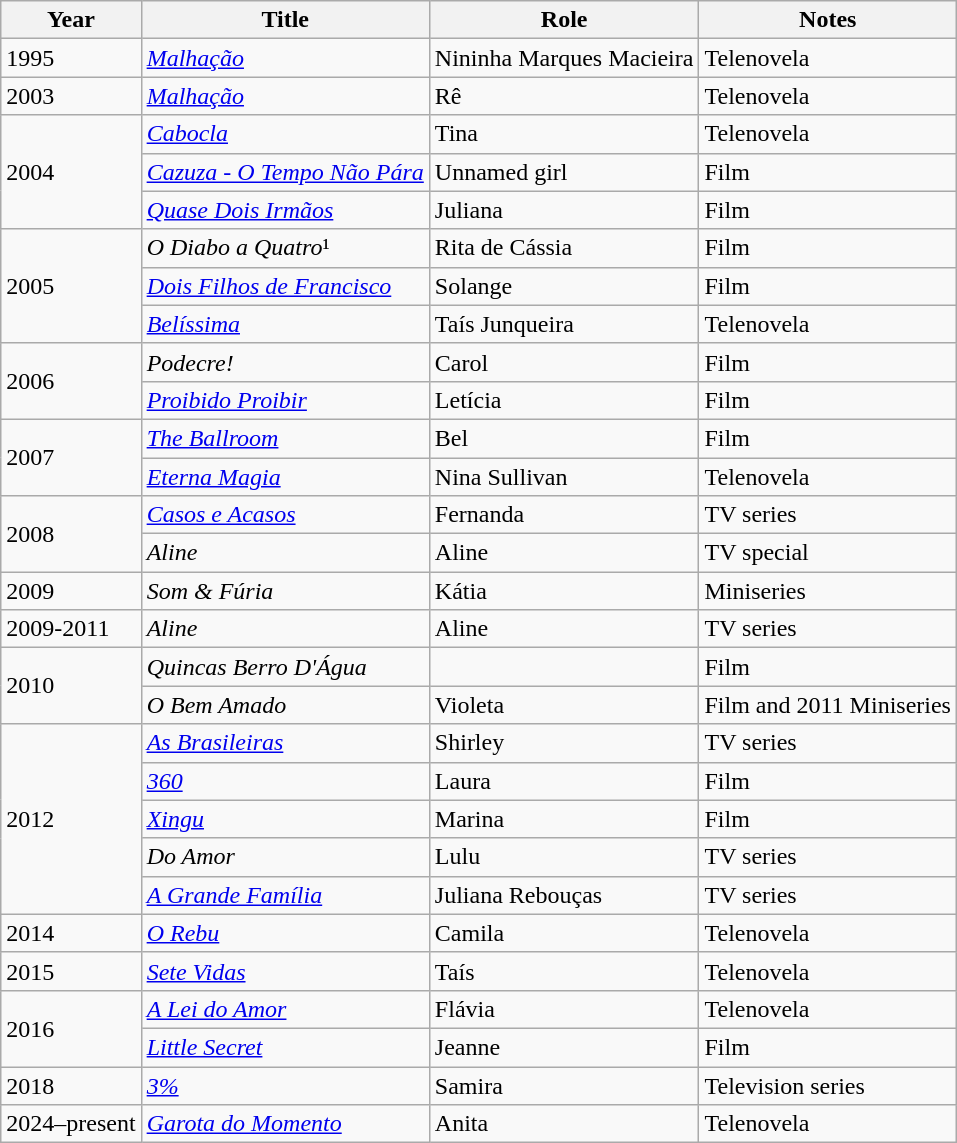<table class="wikitable">
<tr>
<th>Year</th>
<th>Title</th>
<th>Role</th>
<th>Notes</th>
</tr>
<tr>
<td>1995</td>
<td><em><a href='#'>Malhação</a></em></td>
<td>Nininha Marques Macieira</td>
<td>Telenovela</td>
</tr>
<tr>
<td>2003</td>
<td><em><a href='#'>Malhação</a></em></td>
<td>Rê</td>
<td>Telenovela</td>
</tr>
<tr>
<td rowspan="3">2004</td>
<td><em><a href='#'>Cabocla</a></em></td>
<td>Tina</td>
<td>Telenovela</td>
</tr>
<tr>
<td><em><a href='#'>Cazuza - O Tempo Não Pára</a></em></td>
<td>Unnamed girl</td>
<td>Film</td>
</tr>
<tr>
<td><em><a href='#'>Quase Dois Irmãos</a></em></td>
<td>Juliana</td>
<td>Film</td>
</tr>
<tr>
<td rowspan="3">2005</td>
<td><em>O Diabo a Quatro</em>¹</td>
<td>Rita de Cássia</td>
<td>Film</td>
</tr>
<tr>
<td><em><a href='#'>Dois Filhos de Francisco</a></em></td>
<td>Solange</td>
<td>Film</td>
</tr>
<tr>
<td><em><a href='#'>Belíssima</a></em></td>
<td>Taís Junqueira</td>
<td>Telenovela</td>
</tr>
<tr>
<td rowspan="2">2006</td>
<td><em>Podecre!</em></td>
<td>Carol</td>
<td>Film</td>
</tr>
<tr>
<td><em><a href='#'>Proibido Proibir</a></em></td>
<td>Letícia</td>
<td>Film</td>
</tr>
<tr>
<td rowspan="2">2007</td>
<td><em><a href='#'>The Ballroom</a></em></td>
<td>Bel</td>
<td>Film</td>
</tr>
<tr>
<td><em><a href='#'>Eterna Magia</a></em></td>
<td>Nina Sullivan</td>
<td>Telenovela</td>
</tr>
<tr>
<td rowspan="2">2008</td>
<td><em><a href='#'>Casos e Acasos</a></em></td>
<td>Fernanda</td>
<td>TV series</td>
</tr>
<tr>
<td><em>Aline</em></td>
<td>Aline</td>
<td>TV special</td>
</tr>
<tr>
<td>2009</td>
<td><em>Som & Fúria</em></td>
<td>Kátia</td>
<td>Miniseries</td>
</tr>
<tr>
<td>2009-2011</td>
<td><em>Aline</em></td>
<td>Aline</td>
<td>TV series</td>
</tr>
<tr>
<td rowspan="2">2010</td>
<td><em>Quincas Berro D'Água</em></td>
<td></td>
<td>Film</td>
</tr>
<tr>
<td><em>O Bem Amado</em></td>
<td>Violeta</td>
<td>Film and 2011 Miniseries</td>
</tr>
<tr>
<td rowspan="5">2012</td>
<td><em><a href='#'>As Brasileiras</a></em></td>
<td>Shirley</td>
<td>TV series</td>
</tr>
<tr>
<td><em><a href='#'>360</a></em></td>
<td>Laura</td>
<td>Film</td>
</tr>
<tr>
<td><em><a href='#'>Xingu</a></em></td>
<td>Marina</td>
<td>Film</td>
</tr>
<tr>
<td><em>Do Amor</em></td>
<td>Lulu</td>
<td>TV series</td>
</tr>
<tr>
<td><em><a href='#'>A Grande Família</a></em></td>
<td>Juliana Rebouças</td>
<td>TV series</td>
</tr>
<tr>
<td>2014</td>
<td><em><a href='#'>O Rebu</a></em></td>
<td>Camila</td>
<td>Telenovela</td>
</tr>
<tr>
<td>2015</td>
<td><em><a href='#'>Sete Vidas</a></em></td>
<td>Taís</td>
<td>Telenovela</td>
</tr>
<tr>
<td rowspan="2">2016</td>
<td><em><a href='#'>A Lei do Amor</a></em></td>
<td>Flávia</td>
<td>Telenovela</td>
</tr>
<tr>
<td><em><a href='#'>Little Secret</a></em></td>
<td>Jeanne</td>
<td>Film</td>
</tr>
<tr>
<td>2018</td>
<td><em><a href='#'>3%</a></em></td>
<td>Samira</td>
<td>Television series</td>
</tr>
<tr>
<td>2024–present</td>
<td><em><a href='#'>Garota do Momento</a></em></td>
<td>Anita</td>
<td>Telenovela</td>
</tr>
</table>
